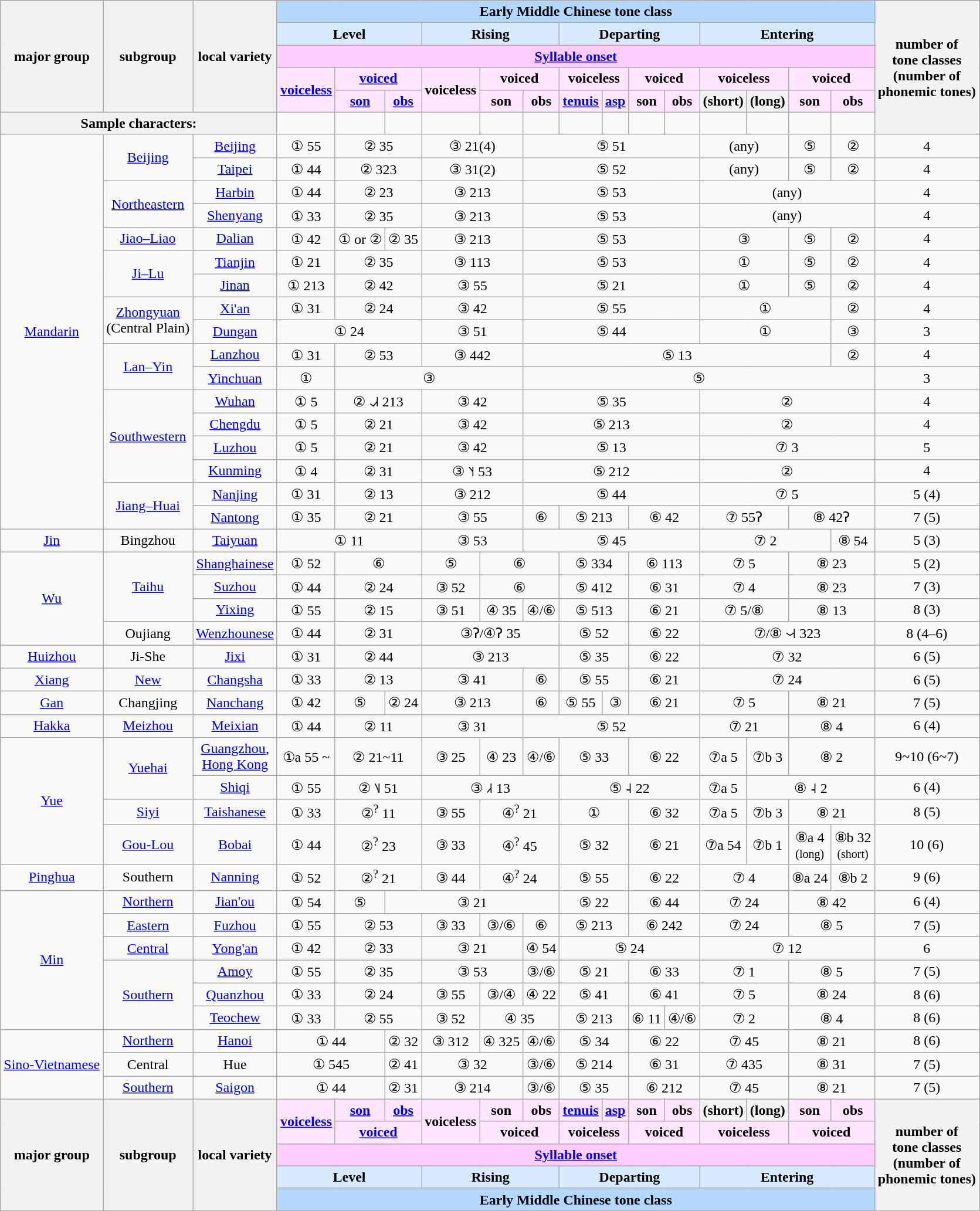<table class="wikitable" style="text-align:center;">
<tr>
<th rowspan=5>major group</th>
<th rowspan=5>subgroup</th>
<th rowspan=5>local variety</th>
<th colspan=14 style="background:#b3d7ff;">Early Middle Chinese tone class</th>
<th rowspan="6">number of<br>tone classes<br>(number of<br>phonemic tones)</th>
</tr>
<tr>
<td colspan=3 style="background:#d8eaff;"> <strong>Level</strong> </td>
<td colspan=3 style="background:#d8eaff;"> <strong>Rising</strong> </td>
<td colspan=4 style="background:#d8eaff;"> <strong>Departing</strong> </td>
<td colspan=4 style="background:#d8eaff;"> <strong>Entering</strong> </td>
</tr>
<tr>
<th colspan=14 style="background:#ffcdff;"><a href='#'>Syllable onset</a></th>
</tr>
<tr>
<th rowspan=2 style="background:#ffe5ff;"><a href='#'>voiceless</a></th>
<th colspan=2 style="background:#ffe5ff;"><a href='#'>voiced</a></th>
<th rowspan=2 style="background:#ffe5ff;">voiceless</th>
<th colspan=2 style="background:#ffe5ff;">voiced</th>
<th colspan=2 style="background:#ffe5ff;">voiceless</th>
<th colspan=2 style="background:#ffe5ff;">voiced</th>
<th colspan=2 style="background:#ffe5ff;">voiceless</th>
<th colspan=2 style="background:#ffe5ff;">voiced</th>
</tr>
<tr>
<th style="background:#ffe5ff;"><a href='#'>son</a></th>
<th style="background:#ffe5ff;"><a href='#'>obs</a></th>
<th style="background:#ffe5ff;">son</th>
<th style="background:#ffe5ff;">obs</th>
<th style="background:#ffe5ff;"><a href='#'>tenuis</a></th>
<th style="background:#ffe5ff;"><a href='#'>asp</a></th>
<th style="background:#ffe5ff;">son</th>
<th style="background:#ffe5ff;">obs</th>
<th>(short)</th>
<th>(long)</th>
<th style="background:#ffe5ff;">son</th>
<th style="background:#ffe5ff;">obs</th>
</tr>
<tr>
<th colspan="3">Sample characters:</th>
<td></td>
<td></td>
<td></td>
<td></td>
<td></td>
<td></td>
<td></td>
<td></td>
<td></td>
<td></td>
<td></td>
<td></td>
<td></td>
<td></td>
</tr>
<tr>
<td rowspan="17"><a href='#'>Mandarin</a></td>
<td rowspan=2><a href='#'>Beijing</a></td>
<td><a href='#'>Beijing</a></td>
<td>①  55</td>
<td colspan=2>②  35</td>
<td colspan=2>③  21(4)</td>
<td colspan=5>⑤  51</td>
<td colspan=2>(any)</td>
<td>⑤</td>
<td>②</td>
<td>4</td>
</tr>
<tr>
<td><a href='#'>Taipei</a></td>
<td>①  44</td>
<td colspan=2>②  323</td>
<td colspan=2>③  31(2)</td>
<td colspan=5>⑤  52</td>
<td colspan=2>(any)</td>
<td>⑤</td>
<td>②</td>
<td>4</td>
</tr>
<tr>
<td rowspan=2><a href='#'>Northeastern</a></td>
<td><a href='#'>Harbin</a></td>
<td>①  44</td>
<td colspan=2>②  23</td>
<td colspan=2>③  213</td>
<td colspan=5>⑤  53</td>
<td colspan=4>(any)</td>
<td>4</td>
</tr>
<tr>
<td><a href='#'>Shenyang</a></td>
<td>①  33</td>
<td colspan=2>②  35</td>
<td colspan=2>③  213</td>
<td colspan=5>⑤  53</td>
<td colspan=4>(any)</td>
<td>4</td>
</tr>
<tr>
<td><a href='#'>Jiao–Liao</a></td>
<td><a href='#'>Dalian</a></td>
<td>①  42</td>
<td>① or ②</td>
<td>②  35</td>
<td colspan=2>③  213</td>
<td colspan=5>⑤  53</td>
<td colspan=2>③</td>
<td>⑤</td>
<td>②</td>
<td>4</td>
</tr>
<tr>
<td rowspan=2><a href='#'>Ji–Lu</a></td>
<td><a href='#'>Tianjin</a></td>
<td>①  21</td>
<td colspan=2>②  35</td>
<td colspan=2>③  113</td>
<td colspan=5>⑤  53</td>
<td colspan=2>①</td>
<td>⑤</td>
<td>②</td>
<td>4</td>
</tr>
<tr>
<td><a href='#'>Jinan</a></td>
<td>①  213</td>
<td colspan=2>②  42</td>
<td colspan=2>③  55</td>
<td colspan=5>⑤  21</td>
<td colspan=2>①</td>
<td>⑤</td>
<td>②</td>
<td>4</td>
</tr>
<tr>
<td rowspan=2><a href='#'>Zhongyuan</a><br>(Central Plain)</td>
<td><a href='#'>Xi'an</a></td>
<td>①  31</td>
<td colspan=2>②  24</td>
<td colspan=2>③  42</td>
<td colspan=5>⑤  55</td>
<td colspan=3>①</td>
<td>②</td>
<td>4</td>
</tr>
<tr>
<td><a href='#'>Dungan</a></td>
<td colspan=3>①  24</td>
<td colspan=2>③  51</td>
<td colspan=5>⑤  44</td>
<td colspan=3>①</td>
<td>③</td>
<td>3</td>
</tr>
<tr>
<td rowspan=2><a href='#'>Lan–Yin</a><br></td>
<td><a href='#'>Lanzhou</a></td>
<td>①  31</td>
<td colspan=2>②  53</td>
<td colspan=2>③  442</td>
<td colspan=8>⑤  13</td>
<td>②</td>
<td>4</td>
</tr>
<tr>
<td><a href='#'>Yinchuan</a></td>
<td>①</td>
<td colspan=4>③</td>
<td colspan=9>⑤</td>
<td>3</td>
</tr>
<tr>
<td rowspan="4"><a href='#'>Southwestern</a></td>
<td><a href='#'>Wuhan</a></td>
<td>①  5</td>
<td colspan="2">② ˨˩˧ 213</td>
<td colspan="2">③  42</td>
<td colspan="5">⑤  35</td>
<td colspan="4">②</td>
<td>4</td>
</tr>
<tr>
<td><a href='#'>Chengdu</a></td>
<td>①  5</td>
<td colspan="2">②  21</td>
<td colspan="2">③  42</td>
<td colspan="5">⑤  213</td>
<td colspan="4">②</td>
<td>4</td>
</tr>
<tr>
<td><a href='#'>Luzhou</a></td>
<td>①  5</td>
<td colspan=2>②  21</td>
<td colspan=2>③  42</td>
<td colspan=5>⑤  13</td>
<td colspan=4>⑦  3</td>
<td>5</td>
</tr>
<tr>
<td><a href='#'>Kunming</a></td>
<td>①  4</td>
<td colspan="2">②  31</td>
<td colspan="2">③ ˥˧ 53</td>
<td colspan="5">⑤  212</td>
<td colspan="4">②</td>
<td>4</td>
</tr>
<tr>
<td rowspan=2><a href='#'>Jiang–Huai</a></td>
<td><a href='#'>Nanjing</a></td>
<td>①  31</td>
<td colspan=2>②  13</td>
<td colspan=2>③  212</td>
<td colspan=5>⑤  44</td>
<td colspan=4>⑦  5</td>
<td>5 (4)</td>
</tr>
<tr>
<td><a href='#'>Nantong</a></td>
<td>① 35</td>
<td colspan=2>② 21</td>
<td colspan=2>③ 55</td>
<td>⑥</td>
<td colspan=2>⑤ 213</td>
<td colspan=2>⑥ 42</td>
<td colspan=2>⑦ 55ʔ</td>
<td colspan=2>⑧ 42ʔ</td>
<td>7 (5)</td>
</tr>
<tr>
<td><a href='#'>Jin</a></td>
<td>Bingzhou</td>
<td><a href='#'>Taiyuan</a></td>
<td colspan=3>①  11</td>
<td colspan=2>③  53</td>
<td colspan=5>⑤  45</td>
<td colspan=3>⑦  2</td>
<td>⑧  54</td>
<td>5 (3)</td>
</tr>
<tr>
<td rowspan=4><a href='#'>Wu</a></td>
<td rowspan=3><a href='#'>Taihu</a></td>
<td><a href='#'>Shanghainese</a></td>
<td>①  52</td>
<td colspan=2>⑥</td>
<td>⑤</td>
<td colspan=2>⑥</td>
<td colspan=2>⑤  334</td>
<td colspan=2>⑥  113</td>
<td colspan=2>⑦  5</td>
<td colspan=2>⑧  23</td>
<td>5 (2)</td>
</tr>
<tr>
<td><a href='#'>Suzhou</a></td>
<td>①  44</td>
<td colspan=2>②  24</td>
<td>③  52</td>
<td colspan=2>⑥</td>
<td colspan=2>⑤  412</td>
<td colspan=2>⑥  31</td>
<td colspan=2>⑦  4</td>
<td colspan=2>⑧  23</td>
<td>7 (3)</td>
</tr>
<tr>
<td><a href='#'>Yixing</a></td>
<td>①  55</td>
<td colspan=2>②  15</td>
<td>③  51</td>
<td>④  35</td>
<td>④/⑥</td>
<td colspan=2>⑤  513</td>
<td colspan=2>⑥  21</td>
<td colspan=2>⑦  5/⑧</td>
<td colspan=2>⑧  13</td>
<td>8 (3)</td>
</tr>
<tr>
<td>Oujiang</td>
<td><a href='#'>Wenzhounese</a></td>
<td>①  44</td>
<td colspan="2">②  31</td>
<td colspan="3">③ʔ/④ʔ  35</td>
<td colspan="2">⑤  52</td>
<td colspan="2">⑥  22</td>
<td colspan="4">⑦/⑧ ˧˨˧ 323</td>
<td>8 (4–6)</td>
</tr>
<tr>
<td><a href='#'>Huizhou</a></td>
<td>Ji-She</td>
<td><a href='#'>Jixi</a></td>
<td>①  31</td>
<td colspan="2">②  44</td>
<td colspan="3">③  213</td>
<td colspan="2">⑤  35</td>
<td colspan="2">⑥  22</td>
<td colspan="4">⑦  32</td>
<td>6 (5)</td>
</tr>
<tr>
<td><a href='#'>Xiang</a></td>
<td><a href='#'>New</a></td>
<td><a href='#'>Changsha</a></td>
<td>①  33</td>
<td colspan=2>②  13</td>
<td colspan=2>③  41</td>
<td>⑥</td>
<td colspan=2>⑤  55</td>
<td colspan=2>⑥  21</td>
<td colspan=4>⑦  24</td>
<td>6 (5)</td>
</tr>
<tr>
<td><a href='#'>Gan</a></td>
<td>Changjing</td>
<td><a href='#'>Nanchang</a></td>
<td>①  42</td>
<td>⑤</td>
<td>②  24</td>
<td colspan=2>③  213</td>
<td>⑥</td>
<td>⑤  55</td>
<td>③</td>
<td colspan=2>⑥  21</td>
<td colspan=2>⑦  5</td>
<td colspan=2>⑧  21</td>
<td>7 (5)</td>
</tr>
<tr>
<td><a href='#'>Hakka</a></td>
<td><a href='#'>Meizhou</a></td>
<td><a href='#'>Meixian</a></td>
<td>①  44</td>
<td colspan=2>②  11</td>
<td colspan=2>③  31</td>
<td colspan=5>⑤  52</td>
<td colspan=2>⑦  21</td>
<td colspan=2>⑧  4</td>
<td>6 (4)</td>
</tr>
<tr>
<td rowspan="4"><a href='#'>Yue</a></td>
<td rowspan="2"><a href='#'>Yuehai</a></td>
<td><a href='#'>Guangzhou</a>,<br><a href='#'>Hong Kong</a></td>
<td>①a  55 ~  </td>
<td colspan="2">②  21~11</td>
<td>③  25</td>
<td>④  23</td>
<td>④/⑥</td>
<td colspan=2>⑤  33</td>
<td colspan=2>⑥  22</td>
<td>⑦a  5</td>
<td>⑦b  3</td>
<td colspan=2>⑧  2</td>
<td>9~10 (6~7)</td>
</tr>
<tr>
<td><a href='#'>Shiqi</a></td>
<td>①  55</td>
<td colspan="2">② ˥˩ 51</td>
<td colspan="3">③ ˩˧ 13</td>
<td colspan="4">⑤ ˨ 22</td>
<td>⑦a  5</td>
<td colspan="3">⑧ ˨ 2</td>
<td>6 (4)</td>
</tr>
<tr>
<td><a href='#'>Siyi</a></td>
<td><a href='#'>Taishanese</a></td>
<td>①  33</td>
<td colspan=2>②<sup>?</sup>  11</td>
<td>③  55</td>
<td colspan=2>④<sup>?</sup>  21</td>
<td colspan=2>①</td>
<td colspan=2>⑥  32</td>
<td>⑦a  5</td>
<td>⑦b  3</td>
<td colspan=2>⑧  21</td>
<td>8 (5)</td>
</tr>
<tr>
<td><a href='#'>Gou-Lou</a></td>
<td><a href='#'>Bobai</a></td>
<td>①  44</td>
<td colspan=2>②<sup>?</sup>  23</td>
<td>③  33</td>
<td colspan=2>④<sup>?</sup>  45</td>
<td colspan=2>⑤  32</td>
<td colspan=2>⑥  21</td>
<td>⑦a  54</td>
<td>⑦b  1</td>
<td>⑧a  4<br><small>(long)</small></td>
<td>⑧b  32<br><small>(short)</small></td>
<td>10 (6)</td>
</tr>
<tr>
<td><a href='#'>Pinghua</a></td>
<td>Southern</td>
<td><a href='#'>Nanning</a></td>
<td>①  52</td>
<td colspan=2>②<sup>?</sup>  21</td>
<td>③  44</td>
<td colspan=2>④<sup>?</sup>  24</td>
<td colspan=2>⑤  55</td>
<td colspan=2>⑥  22</td>
<td colspan=2>⑦  4</td>
<td>⑧a  24</td>
<td>⑧b  2</td>
<td>9 (6)</td>
</tr>
<tr>
<td rowspan=6><a href='#'>Min</a></td>
<td><a href='#'>Northern</a></td>
<td><a href='#'>Jian'ou</a></td>
<td>①  54</td>
<td>⑤</td>
<td colspan=4>③  21</td>
<td colspan=2>⑤  22</td>
<td colspan=2>⑥  44</td>
<td colspan=2>⑦  24</td>
<td colspan=2>⑧  42</td>
<td>6 (4)</td>
</tr>
<tr>
<td><a href='#'>Eastern</a></td>
<td><a href='#'>Fuzhou</a></td>
<td>①  55</td>
<td colspan=2>②  53</td>
<td colspan=1>③  33</td>
<td colspan=1>③/⑥</td>
<td colspan=1>⑥</td>
<td colspan=2>⑤  213</td>
<td colspan=2>⑥  242</td>
<td colspan=2>⑦  24</td>
<td colspan=2>⑧  5</td>
<td>7 (5)</td>
</tr>
<tr>
<td><a href='#'>Central</a></td>
<td><a href='#'>Yong'an</a></td>
<td>①  42</td>
<td colspan=2>②  33</td>
<td colspan=2>③  21</td>
<td colspan=1>④  54</td>
<td colspan=4>⑤  24</td>
<td colspan=4>⑦  12</td>
<td>6</td>
</tr>
<tr>
<td rowspan=3><a href='#'>Southern</a></td>
<td><a href='#'>Amoy</a></td>
<td>①  55</td>
<td colspan=2>②  35</td>
<td colspan=2>③  53</td>
<td colspan=1>③/⑥</td>
<td colspan=2>⑤  21</td>
<td colspan=2>⑥  33</td>
<td colspan=2>⑦  1</td>
<td colspan=2>⑧  5</td>
<td>7 (5)</td>
</tr>
<tr>
<td><a href='#'>Quanzhou</a></td>
<td>①  33</td>
<td colspan=2>②  24</td>
<td>③  55</td>
<td colspan=1>③/④ </td>
<td colspan=1>④  22</td>
<td colspan=2>⑤  41</td>
<td colspan=2>⑥  41</td>
<td colspan=2>⑦  5</td>
<td colspan=2>⑧  24</td>
<td>8 (6)</td>
</tr>
<tr>
<td><a href='#'>Teochew</a></td>
<td>①  33</td>
<td colspan=2>②  55</td>
<td>③  52</td>
<td colspan=2>④  35</td>
<td colspan=2>⑤  213</td>
<td>⑥  11</td>
<td>④/⑥</td>
<td colspan="2">⑦  2</td>
<td colspan=2>⑧  4</td>
<td>8 (6)</td>
</tr>
<tr>
<td rowspan="3"><a href='#'>Sino-Vietnamese</a></td>
<td><a href='#'>Northern</a></td>
<td><a href='#'>Hanoi</a></td>
<td colspan="2">①  44</td>
<td>②  32</td>
<td>③  312</td>
<td>④  325</td>
<td>④/⑥</td>
<td colspan="2">⑤  34</td>
<td colspan="2">⑥  22</td>
<td colspan="2">⑦  45</td>
<td colspan="2">⑧  21</td>
<td>8 (6)</td>
</tr>
<tr>
<td>Central</td>
<td>Hue</td>
<td colspan="2">①  545</td>
<td>②  41</td>
<td colspan="2">③  32</td>
<td>③/⑥</td>
<td colspan="2">⑤  214</td>
<td colspan="2">⑥  31</td>
<td colspan="2">⑦  435</td>
<td colspan="2">⑧  31</td>
<td>7 (5)</td>
</tr>
<tr>
<td><a href='#'>Southern</a></td>
<td><a href='#'>Saigon</a></td>
<td colspan="2">①  44</td>
<td>②  31</td>
<td colspan="2">③  214</td>
<td>③/⑥</td>
<td colspan="2">⑤  35</td>
<td colspan="2">⑥  212</td>
<td colspan="2">⑦  45</td>
<td colspan="2">⑧  21</td>
<td>7 (5)</td>
</tr>
<tr>
<th rowspan=5>major group</th>
<th rowspan=5>subgroup</th>
<th rowspan=5>local variety</th>
<th rowspan=2 style="background:#ffe5ff;"><a href='#'>voiceless</a></th>
<th style="background:#ffe5ff;"><a href='#'>son</a></th>
<th style="background:#ffe5ff;"><a href='#'>obs</a></th>
<th rowspan=2 style="background:#ffe5ff;">voiceless</th>
<th style="background:#ffe5ff;">son</th>
<th style="background:#ffe5ff;">obs</th>
<th style="background:#ffe5ff;"><a href='#'>tenuis</a></th>
<th style="background:#ffe5ff;"><a href='#'>asp</a></th>
<th style="background:#ffe5ff;">son</th>
<th style="background:#ffe5ff;">obs</th>
<th>(short)</th>
<th>(long)</th>
<th style="background:#ffe5ff;">son</th>
<th style="background:#ffe5ff;">obs</th>
<th rowspan="6">number of<br>tone classes<br>(number of<br>phonemic tones)</th>
</tr>
<tr>
<th colspan=2 style="background:#ffe5ff;"><a href='#'>voiced</a></th>
<th colspan=2 style="background:#ffe5ff;">voiced</th>
<th colspan=2 style="background:#ffe5ff;">voiceless</th>
<th colspan=2 style="background:#ffe5ff;">voiced</th>
<th colspan=2 style="background:#ffe5ff;">voiceless</th>
<th colspan=2 style="background:#ffe5ff;">voiced</th>
</tr>
<tr>
<th colspan=14 style="background:#ffcdff;"><a href='#'>Syllable onset</a></th>
</tr>
<tr>
<td colspan=3 style="background:#d8eaff;"> <strong>Level</strong> </td>
<td colspan=3 style="background:#d8eaff;"> <strong>Rising</strong> </td>
<td colspan=4 style="background:#d8eaff;"> <strong>Departing</strong> </td>
<td colspan=4 style="background:#d8eaff;"> <strong>Entering</strong> </td>
</tr>
<tr>
<th colspan=14 style="background:#b3d7ff;">Early Middle Chinese tone class</th>
</tr>
<tr>
</tr>
</table>
